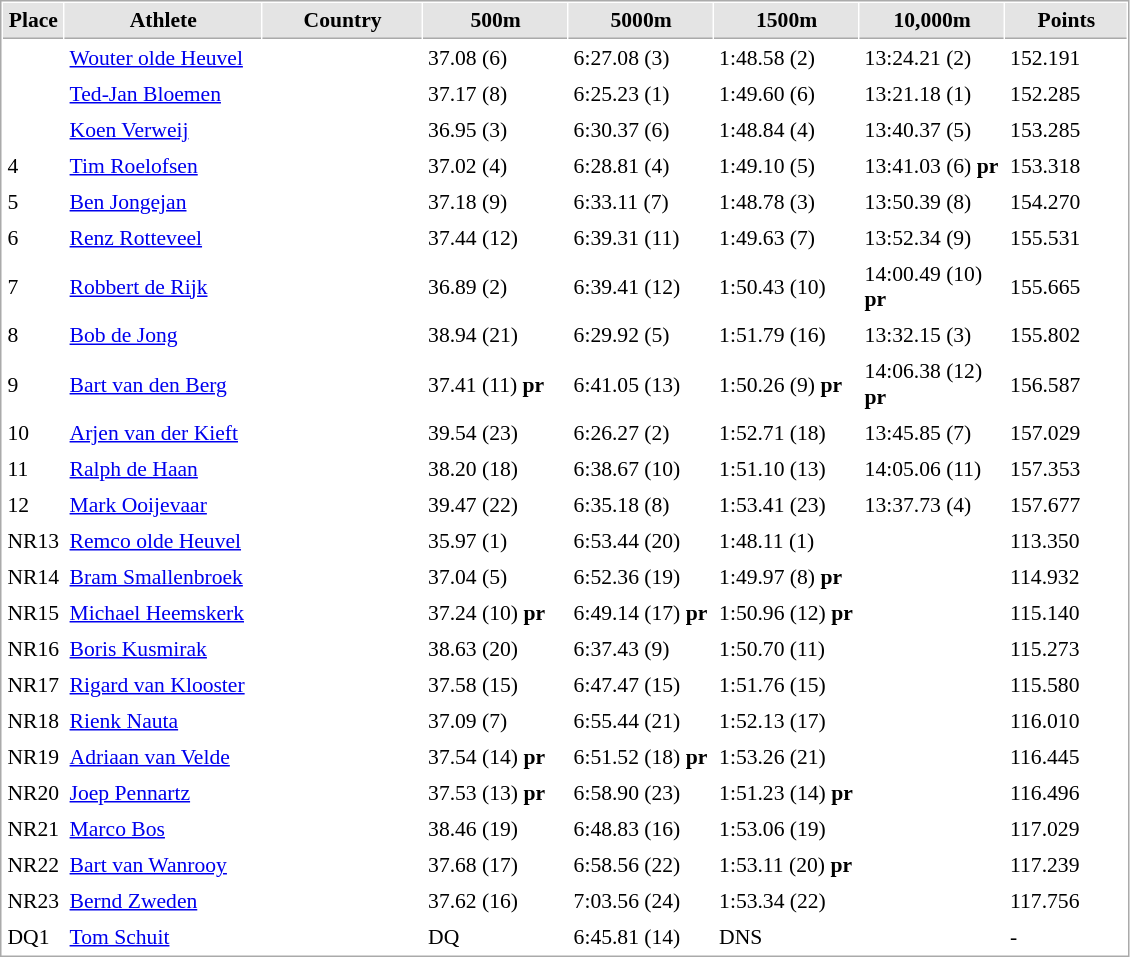<table cellspacing="1" cellpadding="3" style="border:1px solid #AAAAAA;font-size:90%">
<tr bgcolor="#E4E4E4">
<th style="border-bottom:1px solid #AAAAAA" width=15>Place</th>
<th style="border-bottom:1px solid #AAAAAA" width=125>Athlete</th>
<th style="border-bottom:1px solid #AAAAAA" width=100>Country</th>
<th style="border-bottom:1px solid #AAAAAA" width=90>500m</th>
<th style="border-bottom:1px solid #AAAAAA" width=90>5000m</th>
<th style="border-bottom:1px solid #AAAAAA" width=90>1500m</th>
<th style="border-bottom:1px solid #AAAAAA" width=90>10,000m</th>
<th style="border-bottom:1px solid #AAAAAA" width=75>Points</th>
</tr>
<tr>
<td></td>
<td><a href='#'>Wouter olde Heuvel</a></td>
<td></td>
<td>37.08 (6)</td>
<td>6:27.08 (3)</td>
<td>1:48.58 (2)</td>
<td>13:24.21 (2)</td>
<td>152.191</td>
</tr>
<tr>
<td></td>
<td><a href='#'>Ted-Jan Bloemen</a></td>
<td></td>
<td>37.17 (8)</td>
<td>6:25.23 (1)</td>
<td>1:49.60 (6)</td>
<td>13:21.18 (1)</td>
<td>152.285</td>
</tr>
<tr>
<td></td>
<td><a href='#'>Koen Verweij</a></td>
<td></td>
<td>36.95 (3)</td>
<td>6:30.37 (6)</td>
<td>1:48.84 (4)</td>
<td>13:40.37 (5)</td>
<td>153.285</td>
</tr>
<tr>
<td>4</td>
<td><a href='#'>Tim Roelofsen</a></td>
<td></td>
<td>37.02 (4)</td>
<td>6:28.81 (4)</td>
<td>1:49.10 (5)</td>
<td>13:41.03 (6) <strong>pr</strong></td>
<td>153.318</td>
</tr>
<tr>
<td>5</td>
<td><a href='#'>Ben Jongejan</a></td>
<td></td>
<td>37.18 (9)</td>
<td>6:33.11 (7)</td>
<td>1:48.78 (3)</td>
<td>13:50.39 (8)</td>
<td>154.270</td>
</tr>
<tr>
<td>6</td>
<td><a href='#'>Renz Rotteveel</a></td>
<td></td>
<td>37.44 (12)</td>
<td>6:39.31 (11)</td>
<td>1:49.63 (7)</td>
<td>13:52.34 (9)</td>
<td>155.531</td>
</tr>
<tr>
<td>7</td>
<td><a href='#'>Robbert de Rijk</a></td>
<td></td>
<td>36.89 (2)</td>
<td>6:39.41 (12)</td>
<td>1:50.43 (10)</td>
<td>14:00.49 (10) <strong>pr</strong></td>
<td>155.665</td>
</tr>
<tr>
<td>8</td>
<td><a href='#'>Bob de Jong</a></td>
<td></td>
<td>38.94 (21)</td>
<td>6:29.92 (5)</td>
<td>1:51.79 (16)</td>
<td>13:32.15 (3)</td>
<td>155.802</td>
</tr>
<tr>
<td>9</td>
<td><a href='#'>Bart van den Berg</a></td>
<td></td>
<td>37.41 (11) <strong>pr</strong></td>
<td>6:41.05 (13)</td>
<td>1:50.26 (9) <strong>pr</strong></td>
<td>14:06.38 (12) <strong>pr</strong></td>
<td>156.587</td>
</tr>
<tr>
<td>10</td>
<td><a href='#'>Arjen van der Kieft</a></td>
<td></td>
<td>39.54 (23)</td>
<td>6:26.27 (2)</td>
<td>1:52.71 (18)</td>
<td>13:45.85 (7)</td>
<td>157.029</td>
</tr>
<tr>
<td>11</td>
<td><a href='#'>Ralph de Haan</a></td>
<td></td>
<td>38.20 (18)</td>
<td>6:38.67 (10)</td>
<td>1:51.10 (13)</td>
<td>14:05.06 (11)</td>
<td>157.353</td>
</tr>
<tr>
<td>12</td>
<td><a href='#'>Mark Ooijevaar</a></td>
<td></td>
<td>39.47 (22)</td>
<td>6:35.18 (8)</td>
<td>1:53.41 (23)</td>
<td>13:37.73 (4)</td>
<td>157.677</td>
</tr>
<tr>
<td>NR13</td>
<td><a href='#'>Remco olde Heuvel</a></td>
<td></td>
<td>35.97 (1)</td>
<td>6:53.44 (20)</td>
<td>1:48.11 (1)</td>
<td></td>
<td>113.350</td>
</tr>
<tr>
<td>NR14</td>
<td><a href='#'>Bram Smallenbroek</a></td>
<td></td>
<td>37.04 (5)</td>
<td>6:52.36 (19)</td>
<td>1:49.97 (8) <strong>pr</strong></td>
<td></td>
<td>114.932</td>
</tr>
<tr>
<td>NR15</td>
<td><a href='#'>Michael Heemskerk</a></td>
<td></td>
<td>37.24 (10) <strong>pr</strong></td>
<td>6:49.14 (17) <strong>pr</strong></td>
<td>1:50.96 (12) <strong>pr</strong></td>
<td></td>
<td>115.140</td>
</tr>
<tr>
<td>NR16</td>
<td><a href='#'>Boris Kusmirak</a></td>
<td></td>
<td>38.63 (20)</td>
<td>6:37.43 (9)</td>
<td>1:50.70 (11)</td>
<td></td>
<td>115.273</td>
</tr>
<tr>
<td>NR17</td>
<td><a href='#'>Rigard van Klooster</a></td>
<td></td>
<td>37.58 (15)</td>
<td>6:47.47 (15)</td>
<td>1:51.76 (15)</td>
<td></td>
<td>115.580</td>
</tr>
<tr>
<td>NR18</td>
<td><a href='#'>Rienk Nauta</a></td>
<td></td>
<td>37.09 (7)</td>
<td>6:55.44 (21)</td>
<td>1:52.13 (17)</td>
<td></td>
<td>116.010</td>
</tr>
<tr>
<td>NR19</td>
<td><a href='#'>Adriaan van Velde</a></td>
<td></td>
<td>37.54 (14) <strong>pr</strong></td>
<td>6:51.52 (18) <strong>pr</strong></td>
<td>1:53.26 (21)</td>
<td></td>
<td>116.445</td>
</tr>
<tr>
<td>NR20</td>
<td><a href='#'>Joep Pennartz</a></td>
<td></td>
<td>37.53 (13) <strong>pr</strong></td>
<td>6:58.90 (23)</td>
<td>1:51.23 (14) <strong>pr</strong></td>
<td></td>
<td>116.496</td>
</tr>
<tr>
<td>NR21</td>
<td><a href='#'>Marco Bos</a></td>
<td></td>
<td>38.46 (19)</td>
<td>6:48.83 (16)</td>
<td>1:53.06 (19)</td>
<td></td>
<td>117.029</td>
</tr>
<tr>
<td>NR22</td>
<td><a href='#'>Bart van Wanrooy</a></td>
<td></td>
<td>37.68 (17)</td>
<td>6:58.56 (22)</td>
<td>1:53.11 (20) <strong>pr</strong></td>
<td></td>
<td>117.239</td>
</tr>
<tr>
<td>NR23</td>
<td><a href='#'>Bernd Zweden</a></td>
<td></td>
<td>37.62 (16)</td>
<td>7:03.56 (24)</td>
<td>1:53.34 (22)</td>
<td></td>
<td>117.756</td>
</tr>
<tr>
<td>DQ1</td>
<td><a href='#'>Tom Schuit</a></td>
<td></td>
<td>DQ</td>
<td>6:45.81 (14)</td>
<td>DNS</td>
<td></td>
<td>-</td>
</tr>
</table>
